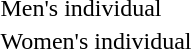<table>
<tr>
<td>Men's individual<br></td>
<td></td>
<td></td>
<td></td>
</tr>
<tr>
<td>Women's individual<br></td>
<td></td>
<td></td>
<td></td>
</tr>
</table>
